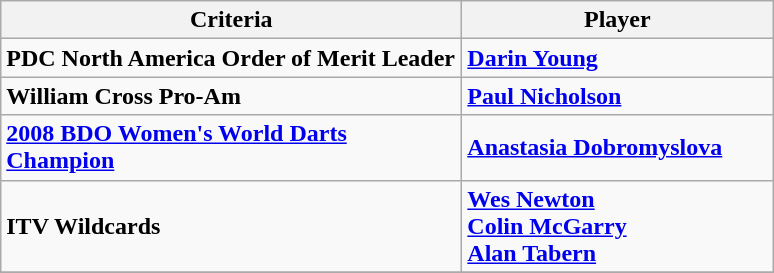<table class="wikitable">
<tr>
<th width=300>Criteria</th>
<th width=200>Player</th>
</tr>
<tr>
<td><strong>PDC North America Order of Merit Leader</strong></td>
<td> <strong><a href='#'>Darin Young</a></strong></td>
</tr>
<tr>
<td><strong>William Cross Pro-Am</strong></td>
<td> <strong><a href='#'>Paul Nicholson</a></strong></td>
</tr>
<tr>
<td><strong><a href='#'>2008 BDO Women's World Darts Champion</a></strong></td>
<td> <strong><a href='#'>Anastasia Dobromyslova</a></strong></td>
</tr>
<tr>
<td><strong>ITV Wildcards</strong></td>
<td> <strong><a href='#'>Wes Newton</a></strong><br> <strong><a href='#'>Colin McGarry</a></strong><br> <strong><a href='#'>Alan Tabern</a></strong></td>
</tr>
<tr>
</tr>
</table>
